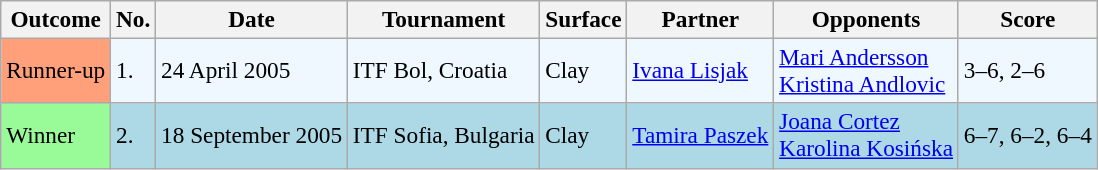<table class="sortable wikitable" style=font-size:97%>
<tr>
<th>Outcome</th>
<th>No.</th>
<th>Date</th>
<th>Tournament</th>
<th>Surface</th>
<th>Partner</th>
<th>Opponents</th>
<th class="unsortable">Score</th>
</tr>
<tr bgcolor="#f0f8ff">
<td style="background:#ffa07a;">Runner-up</td>
<td>1.</td>
<td>24 April 2005</td>
<td>ITF Bol, Croatia</td>
<td>Clay</td>
<td> <a href='#'>Ivana Lisjak</a></td>
<td> <a href='#'>Mari Andersson</a> <br>  <a href='#'>Kristina Andlovic</a></td>
<td>3–6, 2–6</td>
</tr>
<tr bgcolor=lightblue>
<td style="background:#98fb98;">Winner</td>
<td>2.</td>
<td>18 September 2005</td>
<td>ITF Sofia, Bulgaria</td>
<td>Clay</td>
<td> <a href='#'>Tamira Paszek</a></td>
<td> <a href='#'>Joana Cortez</a> <br>  <a href='#'>Karolina Kosińska</a></td>
<td>6–7, 6–2, 6–4</td>
</tr>
</table>
